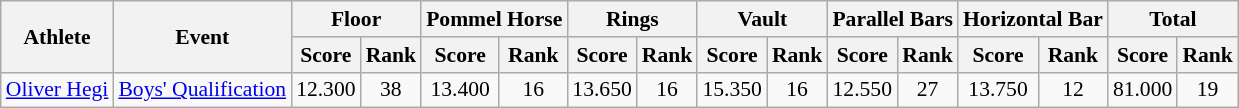<table class="wikitable" border="1" style="font-size:90%">
<tr>
<th rowspan=2>Athlete</th>
<th rowspan=2>Event</th>
<th colspan=2>Floor</th>
<th colspan=2>Pommel Horse</th>
<th colspan=2>Rings</th>
<th colspan=2>Vault</th>
<th colspan=2>Parallel Bars</th>
<th colspan=2>Horizontal Bar</th>
<th colspan=2>Total</th>
</tr>
<tr>
<th>Score</th>
<th>Rank</th>
<th>Score</th>
<th>Rank</th>
<th>Score</th>
<th>Rank</th>
<th>Score</th>
<th>Rank</th>
<th>Score</th>
<th>Rank</th>
<th>Score</th>
<th>Rank</th>
<th>Score</th>
<th>Rank</th>
</tr>
<tr>
<td rowspan=1><a href='#'>Oliver Hegi</a></td>
<td><a href='#'>Boys' Qualification</a></td>
<td align=center>12.300</td>
<td align=center>38</td>
<td align=center>13.400</td>
<td align=center>16</td>
<td align=center>13.650</td>
<td align=center>16</td>
<td align=center>15.350</td>
<td align=center>16</td>
<td align=center>12.550</td>
<td align=center>27</td>
<td align=center>13.750</td>
<td align=center>12</td>
<td align=center>81.000</td>
<td align=center>19</td>
</tr>
</table>
